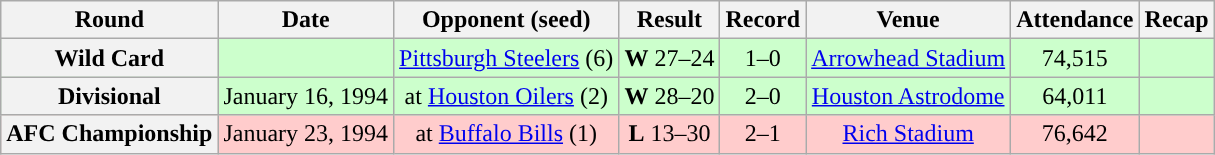<table class="wikitable" style="text-align:center">
<tr>
<th>Round</th>
<th>Date</th>
<th>Opponent (seed)</th>
<th>Result</th>
<th>Record</th>
<th>Venue</th>
<th>Attendance</th>
<th>Recap</th>
</tr>
<tr style="background:#cfc">
<th>Wild Card</th>
<td></td>
<td><a href='#'>Pittsburgh Steelers</a> (6)</td>
<td><strong>W</strong> 27–24 </td>
<td>1–0</td>
<td><a href='#'>Arrowhead Stadium</a></td>
<td>74,515</td>
<td></td>
</tr>
<tr style="background:#cfc">
<th>Divisional</th>
<td>January 16, 1994</td>
<td>at <a href='#'>Houston Oilers</a> (2)</td>
<td><strong>W</strong> 28–20</td>
<td>2–0</td>
<td><a href='#'>Houston Astrodome</a></td>
<td>64,011</td>
<td></td>
</tr>
<tr style="background:#fcc">
<th>AFC Championship</th>
<td>January 23, 1994</td>
<td>at <a href='#'>Buffalo Bills</a> (1)</td>
<td><strong>L</strong> 13–30</td>
<td>2–1</td>
<td><a href='#'>Rich Stadium</a></td>
<td>76,642</td>
<td></td>
</tr>
</table>
